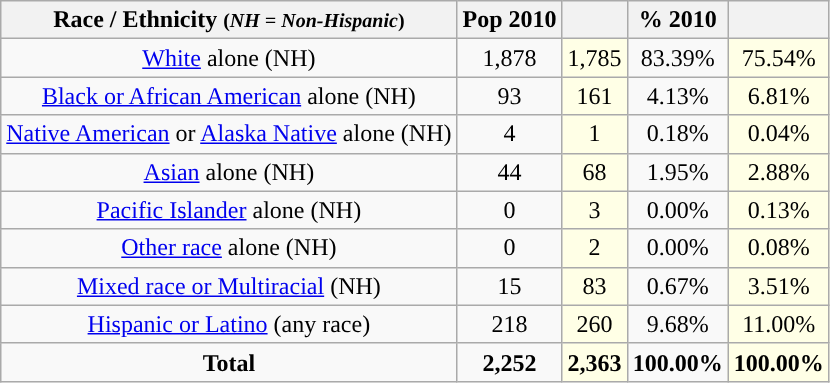<table class="wikitable" style="text-align:center;">
<tr>
<th>Race / Ethnicity <small>(<em>NH = Non-Hispanic</em>)</small></th>
<th>Pop 2010</th>
<th></th>
<th>% 2010</th>
<th></th>
</tr>
<tr>
<td><a href='#'>White</a> alone (NH)</td>
<td>1,878</td>
<td style='background: #ffffe6;'>1,785</td>
<td>83.39%</td>
<td style='background: #ffffe6;'>75.54%</td>
</tr>
<tr>
<td><a href='#'>Black or African American</a> alone (NH)</td>
<td>93</td>
<td style='background: #ffffe6;'>161</td>
<td>4.13%</td>
<td style='background: #ffffe6;'>6.81%</td>
</tr>
<tr>
<td><a href='#'>Native American</a> or <a href='#'>Alaska Native</a> alone (NH)</td>
<td>4</td>
<td style='background: #ffffe6;'>1</td>
<td>0.18%</td>
<td style='background: #ffffe6;'>0.04%</td>
</tr>
<tr>
<td><a href='#'>Asian</a> alone (NH)</td>
<td>44</td>
<td style='background: #ffffe6;'>68</td>
<td>1.95%</td>
<td style='background: #ffffe6;'>2.88%</td>
</tr>
<tr>
<td><a href='#'>Pacific Islander</a> alone (NH)</td>
<td>0</td>
<td style='background: #ffffe6;'>3</td>
<td>0.00%</td>
<td style='background: #ffffe6;'>0.13%</td>
</tr>
<tr>
<td><a href='#'>Other race</a> alone (NH)</td>
<td>0</td>
<td style='background: #ffffe6;'>2</td>
<td>0.00%</td>
<td style='background: #ffffe6;'>0.08%</td>
</tr>
<tr>
<td><a href='#'>Mixed race or Multiracial</a> (NH)</td>
<td>15</td>
<td style='background: #ffffe6;'>83</td>
<td>0.67%</td>
<td style='background: #ffffe6;'>3.51%</td>
</tr>
<tr>
<td><a href='#'>Hispanic or Latino</a> (any race)</td>
<td>218</td>
<td style='background: #ffffe6;'>260</td>
<td>9.68%</td>
<td style='background: #ffffe6;'>11.00%</td>
</tr>
<tr>
<td><strong>Total</strong></td>
<td><strong>2,252</strong></td>
<td style='background: #ffffe6;'><strong>2,363</strong></td>
<td><strong>100.00%</strong></td>
<td style='background: #ffffe6;'><strong>100.00%</strong></td>
</tr>
</table>
